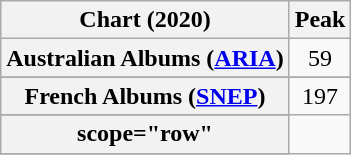<table class="wikitable sortable plainrowheaders" style="text-align:center">
<tr>
<th scope="col">Chart (2020)</th>
<th scope="col">Peak</th>
</tr>
<tr>
<th scope="row">Australian Albums (<a href='#'>ARIA</a>)</th>
<td>59</td>
</tr>
<tr>
</tr>
<tr>
<th scope="row">French Albums (<a href='#'>SNEP</a>)</th>
<td>197</td>
</tr>
<tr>
</tr>
<tr>
</tr>
<tr>
</tr>
<tr>
</tr>
<tr>
</tr>
<tr>
</tr>
<tr>
</tr>
<tr>
</tr>
<tr>
<th>scope="row" </th>
</tr>
<tr>
</tr>
</table>
